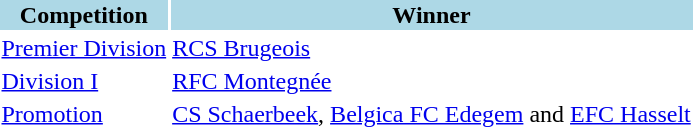<table>
<tr style="background:lightblue;">
<th>Competition</th>
<th>Winner</th>
</tr>
<tr>
<td><a href='#'>Premier Division</a></td>
<td><a href='#'>RCS Brugeois</a></td>
</tr>
<tr>
<td><a href='#'>Division I</a></td>
<td><a href='#'>RFC Montegnée</a></td>
</tr>
<tr>
<td><a href='#'>Promotion</a></td>
<td><a href='#'>CS Schaerbeek</a>, <a href='#'>Belgica FC Edegem</a> and <a href='#'>EFC Hasselt</a></td>
</tr>
</table>
